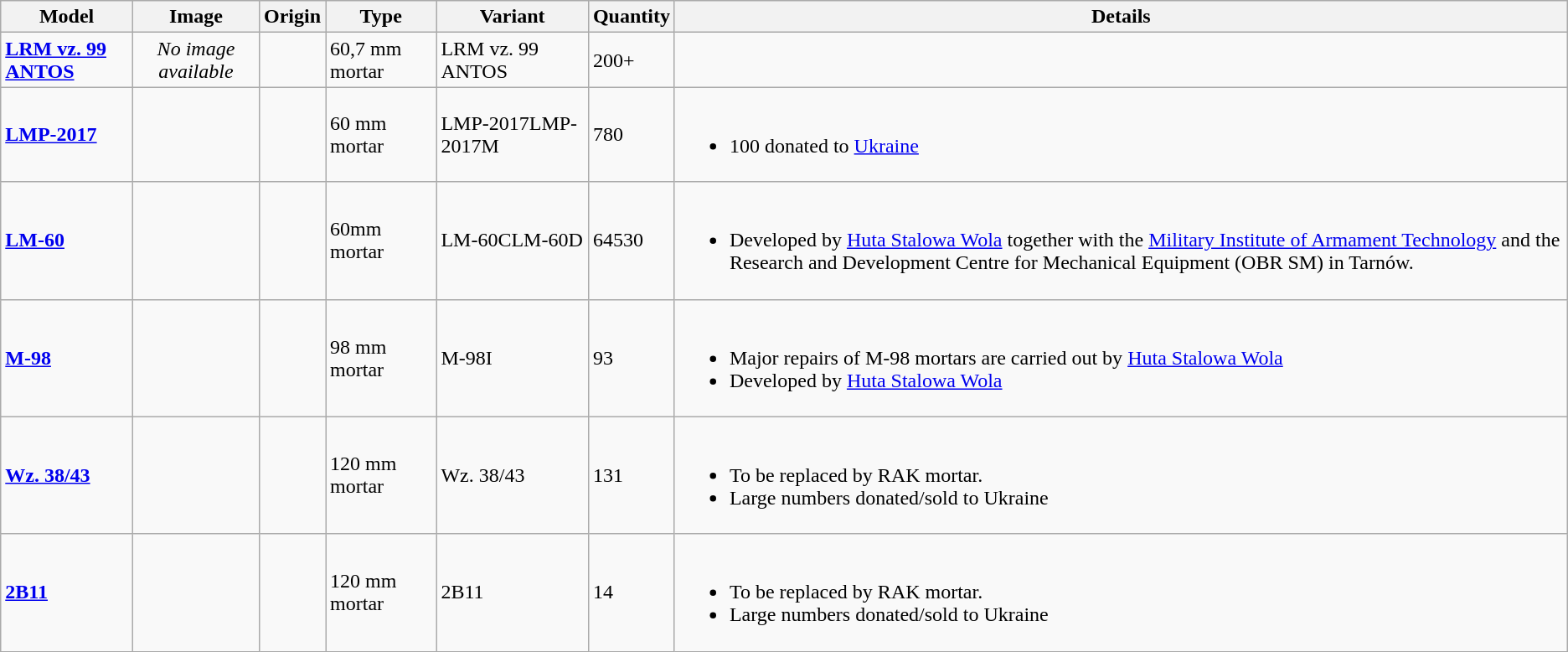<table class="wikitable">
<tr>
<th>Model</th>
<th>Image</th>
<th>Origin</th>
<th>Type</th>
<th>Variant</th>
<th>Quantity</th>
<th>Details</th>
</tr>
<tr>
<td><strong><a href='#'>LRM vz. 99 ANTOS</a></strong></td>
<td style="text-align: center;"><em>No image available</em></td>
<td><small></small></td>
<td>60,7 mm mortar</td>
<td>LRM vz. 99 ANTOS</td>
<td>200+</td>
<td></td>
</tr>
<tr>
<td><strong><a href='#'>LMP-2017</a></strong></td>
<td></td>
<td><small></small></td>
<td>60 mm mortar</td>
<td>LMP-2017LMP-2017M</td>
<td>780</td>
<td><br><ul><li>100 donated to <a href='#'>Ukraine</a></li></ul></td>
</tr>
<tr>
<td><strong><a href='#'>LM-60</a></strong></td>
<td></td>
<td><small></small></td>
<td>60mm mortar</td>
<td>LM-60CLM-60D</td>
<td>64530</td>
<td><br><ul><li>Developed by <a href='#'>Huta Stalowa Wola</a> together with the <a href='#'>Military Institute of Armament Technology</a> and the Research and Development Centre for Mechanical Equipment (OBR SM) in Tarnów.</li></ul></td>
</tr>
<tr>
<td><a href='#'><strong>M-98</strong></a></td>
<td> <br></td>
<td><small></small></td>
<td>98 mm mortar</td>
<td>M-98I</td>
<td>93</td>
<td><br><ul><li>Major repairs of M-98 mortars are carried out by <a href='#'>Huta Stalowa Wola</a></li><li>Developed by <a href='#'>Huta Stalowa Wola</a></li></ul></td>
</tr>
<tr>
<td><a href='#'><strong>Wz. 38/43</strong></a></td>
<td></td>
<td><small></small></td>
<td>120 mm mortar</td>
<td>Wz. 38/43</td>
<td>131</td>
<td><br><ul><li>To be replaced by RAK mortar.</li><li>Large numbers donated/sold to Ukraine</li></ul></td>
</tr>
<tr>
<td><strong><a href='#'>2B11</a></strong></td>
<td></td>
<td><small></small></td>
<td>120 mm mortar</td>
<td>2B11</td>
<td>14</td>
<td><br><ul><li>To be replaced by RAK mortar.</li><li>Large numbers donated/sold to Ukraine</li></ul></td>
</tr>
</table>
